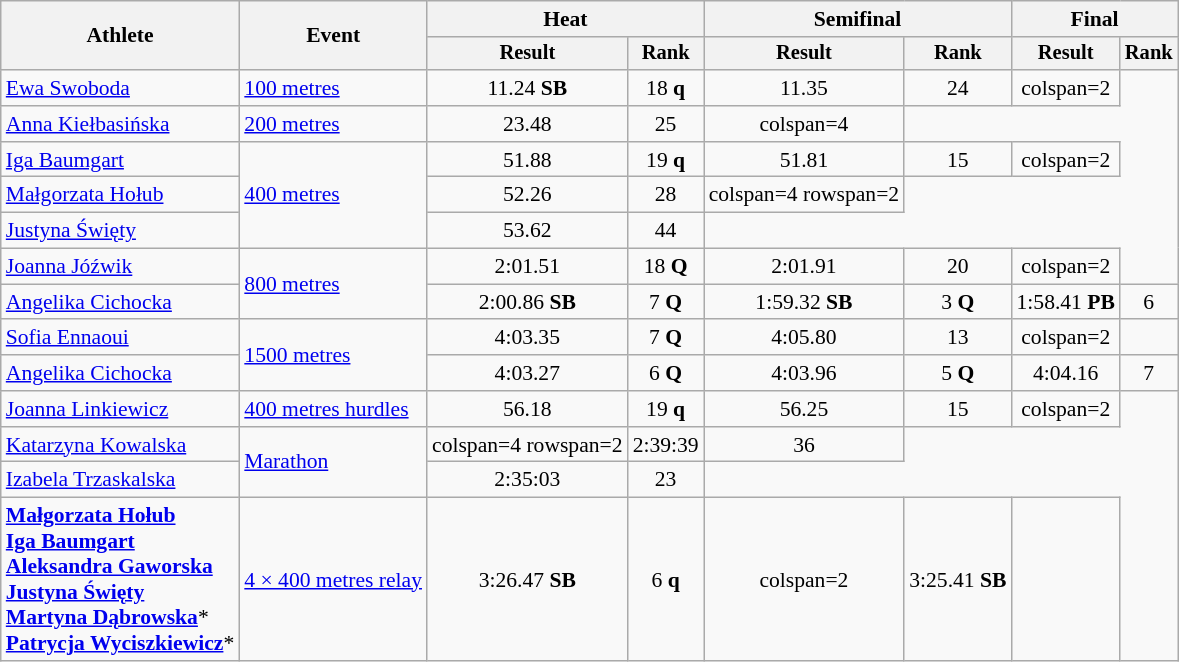<table class="wikitable" style="font-size:90%">
<tr>
<th rowspan="2">Athlete</th>
<th rowspan="2">Event</th>
<th colspan="2">Heat</th>
<th colspan="2">Semifinal</th>
<th colspan="2">Final</th>
</tr>
<tr style="font-size:95%">
<th>Result</th>
<th>Rank</th>
<th>Result</th>
<th>Rank</th>
<th>Result</th>
<th>Rank</th>
</tr>
<tr style=text-align:center>
<td style=text-align:left><a href='#'>Ewa Swoboda</a></td>
<td style=text-align:left><a href='#'>100 metres</a></td>
<td>11.24 <strong>SB</strong></td>
<td>18 <strong>q</strong></td>
<td>11.35</td>
<td>24</td>
<td>colspan=2 </td>
</tr>
<tr style=text-align:center>
<td style=text-align:left><a href='#'>Anna Kiełbasińska</a></td>
<td style=text-align:left><a href='#'>200 metres</a></td>
<td>23.48</td>
<td>25</td>
<td>colspan=4 </td>
</tr>
<tr style=text-align:center>
<td style=text-align:left><a href='#'>Iga Baumgart</a></td>
<td style=text-align:left rowspan=3><a href='#'>400 metres</a></td>
<td>51.88</td>
<td>19 <strong>q</strong></td>
<td>51.81</td>
<td>15</td>
<td>colspan=2 </td>
</tr>
<tr style=text-align:center>
<td style=text-align:left><a href='#'>Małgorzata Hołub</a></td>
<td>52.26</td>
<td>28</td>
<td>colspan=4 rowspan=2 </td>
</tr>
<tr style=text-align:center>
<td style=text-align:left><a href='#'>Justyna Święty</a></td>
<td>53.62</td>
<td>44</td>
</tr>
<tr style=text-align:center>
<td style=text-align:left><a href='#'>Joanna Jóźwik</a></td>
<td style=text-align:left rowspan=2><a href='#'>800 metres</a></td>
<td>2:01.51</td>
<td>18 <strong>Q</strong></td>
<td>2:01.91</td>
<td>20</td>
<td>colspan=2 </td>
</tr>
<tr style=text-align:center>
<td style=text-align:left><a href='#'>Angelika Cichocka</a></td>
<td>2:00.86 <strong>SB</strong></td>
<td>7 <strong>Q</strong></td>
<td>1:59.32 <strong>SB</strong></td>
<td>3 <strong>Q</strong></td>
<td>1:58.41 <strong>PB</strong></td>
<td>6</td>
</tr>
<tr style=text-align:center>
<td style=text-align:left><a href='#'>Sofia Ennaoui</a></td>
<td style=text-align:left rowspan=2><a href='#'>1500 metres</a></td>
<td>4:03.35</td>
<td>7 <strong>Q</strong></td>
<td>4:05.80</td>
<td>13</td>
<td>colspan=2 </td>
</tr>
<tr style=text-align:center>
<td style=text-align:left><a href='#'>Angelika Cichocka</a></td>
<td>4:03.27</td>
<td>6 <strong>Q</strong></td>
<td>4:03.96</td>
<td>5 <strong>Q</strong></td>
<td>4:04.16</td>
<td>7</td>
</tr>
<tr style=text-align:center>
<td style=text-align:left><a href='#'>Joanna Linkiewicz</a></td>
<td style=text-align:left><a href='#'>400 metres hurdles</a></td>
<td>56.18</td>
<td>19 <strong>q</strong></td>
<td>56.25</td>
<td>15</td>
<td>colspan=2 </td>
</tr>
<tr style=text-align:center>
<td style=text-align:left><a href='#'>Katarzyna Kowalska</a></td>
<td style=text-align:left rowspan=2><a href='#'>Marathon</a></td>
<td>colspan=4 rowspan=2 </td>
<td>2:39:39</td>
<td>36</td>
</tr>
<tr style=text-align:center>
<td style=text-align:left><a href='#'>Izabela Trzaskalska</a></td>
<td>2:35:03</td>
<td>23</td>
</tr>
<tr style=text-align:center>
<td style=text-align:left><strong><a href='#'>Małgorzata Hołub</a></strong><br><strong><a href='#'>Iga Baumgart</a></strong><br><strong><a href='#'>Aleksandra Gaworska</a></strong><br><strong><a href='#'>Justyna Święty</a></strong><br><strong><a href='#'>Martyna Dąbrowska</a></strong>*<br><strong><a href='#'>Patrycja Wyciszkiewicz</a></strong>*</td>
<td style=text-align:left><a href='#'>4 × 400 metres relay</a></td>
<td>3:26.47 <strong>SB</strong></td>
<td>6 <strong>q</strong></td>
<td>colspan=2 </td>
<td>3:25.41 <strong>SB</strong></td>
<td></td>
</tr>
</table>
